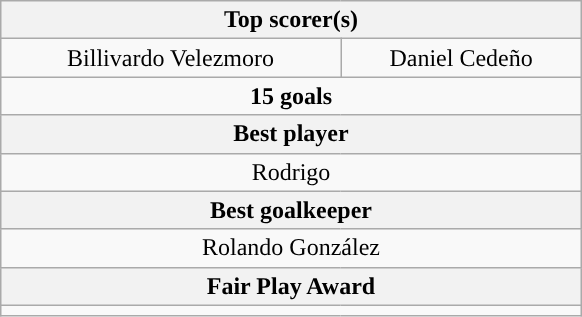<table class="wikitable" style="margin: 1em auto 1em auto;">
<tr>
<th width=380 colspan=2>Top scorer(s)</th>
</tr>
<tr align=center style="background:">
<td style="text-align:center;"> Billivardo Velezmoro</td>
<td style="text-align:center;"> Daniel Cedeño</td>
</tr>
<tr>
<td style="text-align:center;" colspan=2><strong>15 goals</strong></td>
</tr>
<tr>
<th colspan=2>Best player</th>
</tr>
<tr>
<td style="text-align:center;" colspan=2> Rodrigo</td>
</tr>
<tr>
<th colspan=2>Best goalkeeper</th>
</tr>
<tr>
<td style="text-align:center;" colspan=2> Rolando González</td>
</tr>
<tr>
<th colspan=2>Fair Play Award</th>
</tr>
<tr>
<td style="text-align:center;" colspan=2></td>
</tr>
</table>
